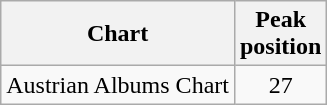<table class="wikitable">
<tr>
<th>Chart</th>
<th>Peak<br>position</th>
</tr>
<tr>
<td>Austrian Albums Chart</td>
<td align="center">27</td>
</tr>
</table>
